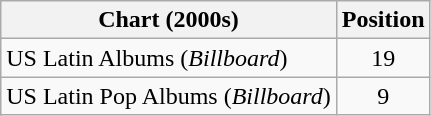<table class="wikitable sortable">
<tr>
<th>Chart (2000s)</th>
<th>Position</th>
</tr>
<tr>
<td>US Latin Albums (<em>Billboard</em>)</td>
<td align="center">19</td>
</tr>
<tr>
<td>US Latin Pop Albums (<em>Billboard</em>)</td>
<td align="center">9</td>
</tr>
</table>
